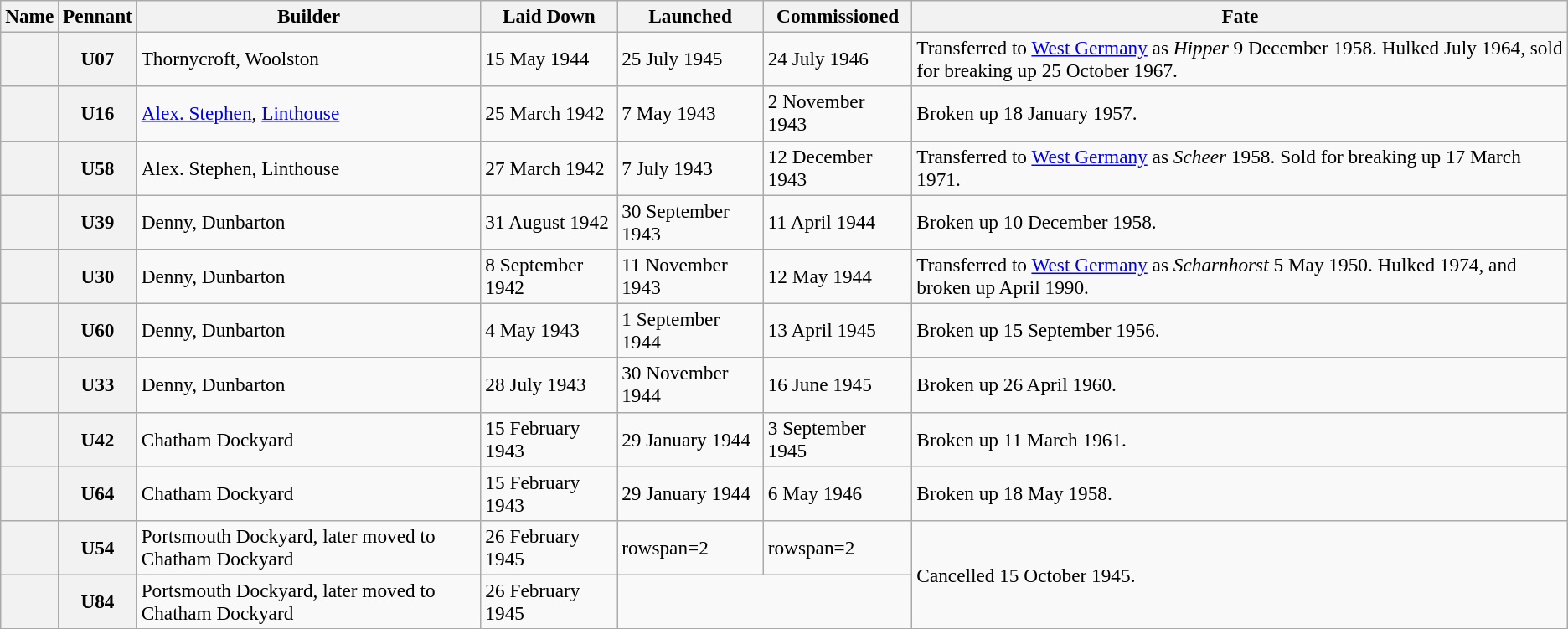<table class="wikitable sortable plainrowheaders" style="font-size:97%;">
<tr>
<th scope="col">Name</th>
<th scope="col">Pennant</th>
<th scope="col">Builder</th>
<th scope="col">Laid Down</th>
<th scope="col">Launched</th>
<th scope="col">Commissioned</th>
<th scope="col">Fate</th>
</tr>
<tr>
<th scope="row"></th>
<th scope="row">U07</th>
<td>Thornycroft, Woolston</td>
<td>15 May 1944</td>
<td>25 July 1945</td>
<td>24 July 1946</td>
<td>Transferred to <a href='#'>West Germany</a> as <em>Hipper</em> 9 December 1958. Hulked July 1964, sold for breaking up 25 October 1967.</td>
</tr>
<tr>
<th scope="row"></th>
<th scope="row">U16</th>
<td><a href='#'>Alex. Stephen</a>, <a href='#'>Linthouse</a></td>
<td>25 March 1942</td>
<td>7 May 1943</td>
<td>2 November 1943</td>
<td>Broken up 18 January 1957.</td>
</tr>
<tr>
<th scope="row"></th>
<th scope="row">U58</th>
<td>Alex. Stephen, Linthouse</td>
<td>27 March 1942</td>
<td>7 July 1943</td>
<td>12 December 1943</td>
<td>Transferred to <a href='#'>West Germany</a> as <em>Scheer</em> 1958. Sold for breaking up 17 March 1971.</td>
</tr>
<tr>
<th scope="row"></th>
<th scope="row">U39</th>
<td>Denny, Dunbarton</td>
<td>31 August 1942</td>
<td>30 September 1943</td>
<td>11 April 1944</td>
<td>Broken up 10 December 1958.</td>
</tr>
<tr>
<th scope="row"></th>
<th scope="row">U30</th>
<td>Denny, Dunbarton</td>
<td>8 September 1942</td>
<td>11 November 1943</td>
<td>12 May 1944</td>
<td>Transferred to <a href='#'>West Germany</a> as <em>Scharnhorst</em> 5 May 1950. Hulked 1974, and broken up April 1990.</td>
</tr>
<tr>
<th scope="row"></th>
<th scope="row">U60</th>
<td>Denny, Dunbarton</td>
<td>4 May 1943</td>
<td>1 September 1944</td>
<td>13 April 1945</td>
<td>Broken up 15 September 1956.</td>
</tr>
<tr>
<th scope="row"></th>
<th scope="row">U33</th>
<td>Denny, Dunbarton</td>
<td>28 July 1943</td>
<td>30 November 1944</td>
<td>16 June 1945</td>
<td>Broken up 26 April 1960.</td>
</tr>
<tr>
<th scope="row"></th>
<th scope="row">U42</th>
<td>Chatham Dockyard</td>
<td>15 February 1943</td>
<td>29 January 1944</td>
<td>3 September 1945</td>
<td>Broken up 11 March 1961.</td>
</tr>
<tr>
<th scope="row"></th>
<th scope="row">U64</th>
<td>Chatham Dockyard</td>
<td>15 February 1943</td>
<td>29 January 1944</td>
<td>6 May 1946</td>
<td>Broken up 18 May 1958.</td>
</tr>
<tr>
<th scope="row"></th>
<th scope="row">U54</th>
<td>Portsmouth Dockyard, later moved to Chatham Dockyard</td>
<td>26 February 1945</td>
<td>rowspan=2 </td>
<td>rowspan=2 </td>
<td rowspan=2>Cancelled 15 October 1945.</td>
</tr>
<tr>
<th scope="row"></th>
<th scope="row">U84</th>
<td>Portsmouth Dockyard, later moved to Chatham Dockyard</td>
<td>26 February 1945</td>
</tr>
</table>
